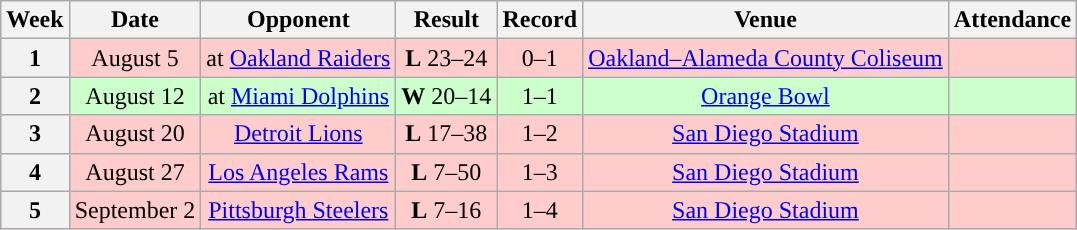<table class="wikitable" style="text-align:center">
<tr>
<th>Week</th>
<th>Date</th>
<th>Opponent</th>
<th>Result</th>
<th>Record</th>
<th>Venue</th>
<th>Attendance</th>
</tr>
<tr style="background:#fcc">
<th>1</th>
<td>August 5</td>
<td>at <a href='#'>Oakland Raiders</a></td>
<td><strong>L</strong> 23–24</td>
<td>0–1</td>
<td><a href='#'>Oakland–Alameda County Coliseum</a></td>
<td></td>
</tr>
<tr style="background:#cfc">
<th>2</th>
<td>August 12</td>
<td>at <a href='#'>Miami Dolphins</a></td>
<td><strong>W</strong> 20–14</td>
<td>1–1</td>
<td><a href='#'>Orange Bowl</a></td>
<td></td>
</tr>
<tr style="background:#fcc">
<th>3</th>
<td>August 20</td>
<td><a href='#'>Detroit Lions</a></td>
<td><strong>L</strong> 17–38</td>
<td>1–2</td>
<td><a href='#'>San Diego Stadium</a></td>
<td></td>
</tr>
<tr style="background:#fcc">
<th>4</th>
<td>August 27</td>
<td><a href='#'>Los Angeles Rams</a></td>
<td><strong>L</strong> 7–50</td>
<td>1–3</td>
<td><a href='#'>San Diego Stadium</a></td>
<td></td>
</tr>
<tr style="background:#fcc">
<th>5</th>
<td>September 2</td>
<td><a href='#'>Pittsburgh Steelers</a></td>
<td><strong>L</strong> 7–16</td>
<td>1–4</td>
<td><a href='#'>San Diego Stadium</a></td>
<td></td>
</tr>
</table>
